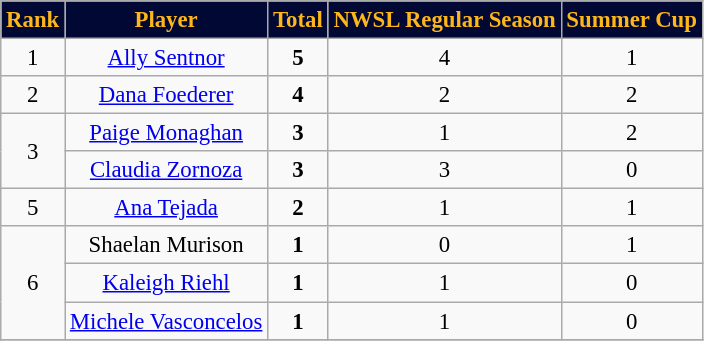<table class="wikitable" style="font-size: 95%; text-align: center;">
<tr>
<th style="background:#000833; color:#FDB71A;" scope="col">Rank</th>
<th style="background:#000833; color:#FDB71A;" scope="col">Player</th>
<th style="background:#000833; color:#FDB71A;" scope="col">Total</th>
<th style="background:#000833; color:#FDB71A;" scope="col">NWSL Regular Season</th>
<th style="background:#000833; color:#FDB71A;" scope="col">Summer Cup</th>
</tr>
<tr>
<td>1</td>
<td> <a href='#'>Ally Sentnor</a></td>
<td><strong>5</strong></td>
<td>4</td>
<td>1</td>
</tr>
<tr>
<td>2</td>
<td> <a href='#'>Dana Foederer</a></td>
<td><strong>4</strong></td>
<td>2</td>
<td>2</td>
</tr>
<tr>
<td rowspan=2>3</td>
<td> <a href='#'>Paige Monaghan</a></td>
<td><strong>3</strong></td>
<td>1</td>
<td>2</td>
</tr>
<tr>
<td> <a href='#'>Claudia Zornoza</a></td>
<td><strong>3</strong></td>
<td>3</td>
<td>0</td>
</tr>
<tr>
<td>5</td>
<td> <a href='#'>Ana Tejada</a></td>
<td><strong>2</strong></td>
<td>1</td>
<td>1</td>
</tr>
<tr>
<td rowspan=3>6</td>
<td>Shaelan Murison</td>
<td><strong>1</strong></td>
<td>0</td>
<td>1</td>
</tr>
<tr>
<td> <a href='#'>Kaleigh Riehl</a></td>
<td><strong>1</strong></td>
<td>1</td>
<td>0</td>
</tr>
<tr>
<td> <a href='#'>Michele Vasconcelos</a></td>
<td><strong>1</strong></td>
<td>1</td>
<td>0</td>
</tr>
<tr>
</tr>
</table>
